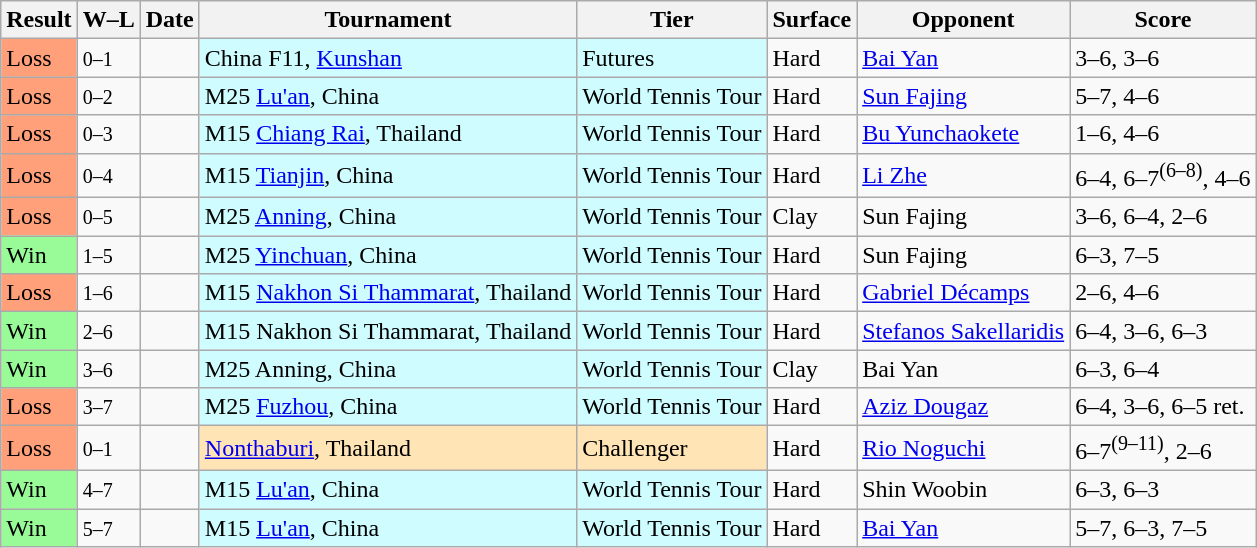<table class="sortable wikitable">
<tr>
<th>Result</th>
<th class="unsortable">W–L</th>
<th>Date</th>
<th>Tournament</th>
<th>Tier</th>
<th>Surface</th>
<th>Opponent</th>
<th class="unsortable">Score</th>
</tr>
<tr>
<td bgcolor=FFA07A>Loss</td>
<td><small>0–1</small></td>
<td></td>
<td style="background:#cffcff;">China F11, <a href='#'>Kunshan</a></td>
<td style="background:#cffcff;">Futures</td>
<td>Hard</td>
<td> <a href='#'>Bai Yan</a></td>
<td>3–6, 3–6</td>
</tr>
<tr>
<td bgcolor=FFA07A>Loss</td>
<td><small>0–2</small></td>
<td></td>
<td style="background:#cffcff;">M25 <a href='#'>Lu'an</a>, China</td>
<td style="background:#cffcff;">World Tennis Tour</td>
<td>Hard</td>
<td> <a href='#'>Sun Fajing</a></td>
<td>5–7, 4–6</td>
</tr>
<tr>
<td bgcolor=FFA07A>Loss</td>
<td><small>0–3</small></td>
<td></td>
<td style="background:#cffcff;">M15 <a href='#'>Chiang Rai</a>, Thailand</td>
<td style="background:#cffcff;">World Tennis Tour</td>
<td>Hard</td>
<td> <a href='#'>Bu Yunchaokete</a></td>
<td>1–6, 4–6</td>
</tr>
<tr>
<td bgcolor=FFA07A>Loss</td>
<td><small>0–4</small></td>
<td></td>
<td style="background:#cffcff;">M15 <a href='#'>Tianjin</a>, China</td>
<td style="background:#cffcff;">World Tennis Tour</td>
<td>Hard</td>
<td> <a href='#'>Li Zhe</a></td>
<td>6–4, 6–7<sup>(6–8)</sup>, 4–6</td>
</tr>
<tr>
<td bgcolor=FFA07A>Loss</td>
<td><small>0–5</small></td>
<td></td>
<td style="background:#cffcff;">M25 <a href='#'>Anning</a>, China</td>
<td style="background:#cffcff;">World Tennis Tour</td>
<td>Clay</td>
<td> Sun Fajing</td>
<td>3–6, 6–4, 2–6</td>
</tr>
<tr>
<td bgcolor=98FB98>Win</td>
<td><small>1–5</small></td>
<td></td>
<td style="background:#cffcff;">M25 <a href='#'>Yinchuan</a>, China</td>
<td style="background:#cffcff;">World Tennis Tour</td>
<td>Hard</td>
<td> Sun Fajing</td>
<td>6–3, 7–5</td>
</tr>
<tr>
<td bgcolor=FFA07A>Loss</td>
<td><small>1–6</small></td>
<td></td>
<td style="background:#cffcff;">M15 <a href='#'>Nakhon Si Thammarat</a>, Thailand</td>
<td style="background:#cffcff;">World Tennis Tour</td>
<td>Hard</td>
<td> <a href='#'>Gabriel Décamps</a></td>
<td>2–6, 4–6</td>
</tr>
<tr>
<td bgcolor=98FB98>Win</td>
<td><small>2–6</small></td>
<td></td>
<td style="background:#cffcff;">M15 Nakhon Si Thammarat, Thailand</td>
<td style="background:#cffcff;">World Tennis Tour</td>
<td>Hard</td>
<td> <a href='#'>Stefanos Sakellaridis</a></td>
<td>6–4, 3–6, 6–3</td>
</tr>
<tr>
<td bgcolor=98FB98>Win</td>
<td><small>3–6</small></td>
<td></td>
<td style="background:#cffcff;">M25 Anning, China</td>
<td style="background:#cffcff;">World Tennis Tour</td>
<td>Clay</td>
<td> Bai Yan</td>
<td>6–3, 6–4</td>
</tr>
<tr>
<td bgcolor=FFA07A>Loss</td>
<td><small>3–7</small></td>
<td></td>
<td style="background:#cffcff;">M25 <a href='#'>Fuzhou</a>, China</td>
<td style="background:#cffcff;">World Tennis Tour</td>
<td>Hard</td>
<td> <a href='#'>Aziz Dougaz</a></td>
<td>6–4, 3–6, 6–5 ret.</td>
</tr>
<tr>
<td bgcolor=FFA07A>Loss</td>
<td><small>0–1</small></td>
<td><a href='#'></a></td>
<td style="background:moccasin;"><a href='#'>Nonthaburi</a>, Thailand</td>
<td style="background:moccasin;">Challenger</td>
<td>Hard</td>
<td> <a href='#'>Rio Noguchi</a></td>
<td>6–7<sup>(9–11)</sup>, 2–6</td>
</tr>
<tr>
<td bgcolor=98FB98>Win</td>
<td><small>4–7</small></td>
<td></td>
<td style="background:#cffcff;">M15 <a href='#'>Lu'an</a>, China</td>
<td style="background:#cffcff;">World Tennis Tour</td>
<td>Hard</td>
<td> Shin Woobin</td>
<td>6–3, 6–3</td>
</tr>
<tr>
<td bgcolor=98FB98>Win</td>
<td><small>5–7</small></td>
<td></td>
<td style="background:#cffcff;">M15 <a href='#'>Lu'an</a>, China</td>
<td style="background:#cffcff;">World Tennis Tour</td>
<td>Hard</td>
<td> <a href='#'>Bai Yan</a></td>
<td>5–7, 6–3, 7–5</td>
</tr>
</table>
